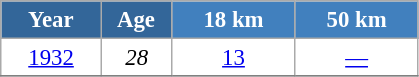<table class="wikitable" style="font-size:95%; text-align:center; border:grey solid 1px; border-collapse:collapse; background:#ffffff;">
<tr>
<th style="background-color:#369; color:white; width:60px;"> Year </th>
<th style="background-color:#369; color:white; width:40px;"> Age </th>
<th style="background-color:#4180be; color:white; width:75px;"> 18 km </th>
<th style="background-color:#4180be; color:white; width:75px;"> 50 km </th>
</tr>
<tr>
<td><a href='#'>1932</a></td>
<td><em>28</em></td>
<td><a href='#'>13</a></td>
<td><a href='#'>—</a></td>
</tr>
<tr>
</tr>
</table>
